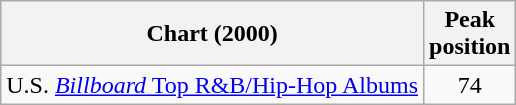<table class="wikitable sortable">
<tr>
<th align="left">Chart (2000)</th>
<th align="left">Peak <br>position</th>
</tr>
<tr>
<td align="left">U.S. <a href='#'><em>Billboard</em> Top R&B/Hip-Hop Albums</a></td>
<td align="center">74</td>
</tr>
</table>
